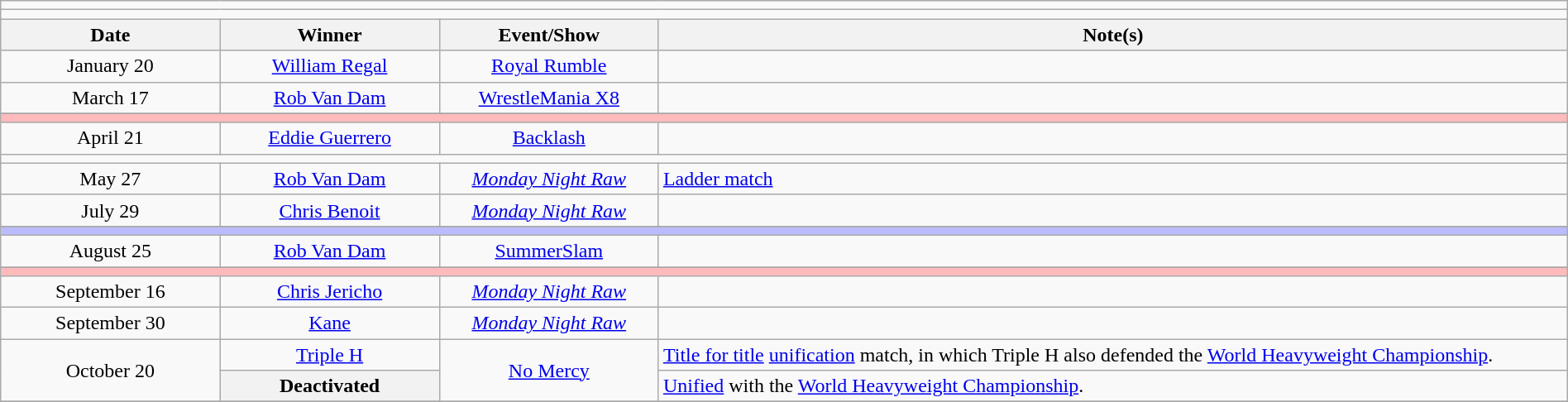<table class="wikitable" style="text-align:center; width:100%;">
<tr>
<td colspan="5"></td>
</tr>
<tr>
<td colspan="5"><strong></strong></td>
</tr>
<tr>
<th width=14%>Date</th>
<th width=14%>Winner</th>
<th width=14%>Event/Show</th>
<th width=58%>Note(s)</th>
</tr>
<tr>
<td>January 20</td>
<td><a href='#'>William Regal</a></td>
<td><a href='#'>Royal Rumble</a></td>
<td></td>
</tr>
<tr>
<td>March 17</td>
<td><a href='#'>Rob Van Dam</a></td>
<td><a href='#'>WrestleMania X8</a></td>
<td></td>
</tr>
<tr>
</tr>
<tr style="background:#FBB;">
<td colspan="5"></td>
</tr>
<tr>
<td>April 21</td>
<td><a href='#'>Eddie Guerrero</a></td>
<td><a href='#'>Backlash</a></td>
<td align=left></td>
</tr>
<tr>
<td colspan="5"></td>
</tr>
<tr>
<td>May 27</td>
<td><a href='#'>Rob Van Dam</a></td>
<td><em><a href='#'>Monday Night Raw</a></em></td>
<td align=left><a href='#'>Ladder match</a></td>
</tr>
<tr>
<td>July 29</td>
<td><a href='#'>Chris Benoit</a></td>
<td><em><a href='#'>Monday Night Raw</a></em></td>
<td></td>
</tr>
<tr>
</tr>
<tr style="background:#BBF;">
<td colspan="5"></td>
</tr>
<tr>
<td>August 25</td>
<td><a href='#'>Rob Van Dam</a></td>
<td><a href='#'>SummerSlam</a></td>
<td></td>
</tr>
<tr>
</tr>
<tr style="background:#FBB;">
<td colspan="5"></td>
</tr>
<tr>
<td>September 16</td>
<td><a href='#'>Chris Jericho</a></td>
<td><em><a href='#'>Monday Night Raw</a></em></td>
<td></td>
</tr>
<tr>
<td>September 30</td>
<td><a href='#'>Kane</a></td>
<td><em><a href='#'>Monday Night Raw</a></em></td>
<td></td>
</tr>
<tr>
<td rowspan=2>October 20</td>
<td><a href='#'>Triple H</a></td>
<td rowspan=2><a href='#'>No Mercy</a></td>
<td align=left><a href='#'>Title for title</a> <a href='#'>unification</a> match, in which Triple H also defended the <a href='#'>World Heavyweight Championship</a>.</td>
</tr>
<tr>
<th>Deactivated</th>
<td align=left><a href='#'>Unified</a> with the <a href='#'>World Heavyweight Championship</a>.</td>
</tr>
<tr>
</tr>
</table>
